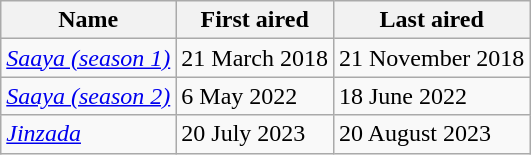<table class="wikitable">
<tr>
<th>Name</th>
<th>First aired</th>
<th>Last aired</th>
</tr>
<tr>
<td><em><a href='#'>Saaya (season 1)</a></em></td>
<td>21 March 2018</td>
<td>21 November 2018</td>
</tr>
<tr>
<td><em><a href='#'>Saaya (season 2)</a></em></td>
<td>6 May 2022</td>
<td>18 June 2022</td>
</tr>
<tr>
<td><em><a href='#'>Jinzada</a></em></td>
<td>20 July 2023</td>
<td>20 August 2023</td>
</tr>
</table>
